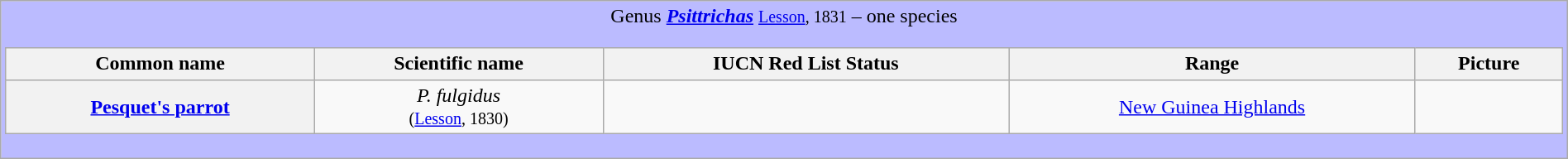<table class="wikitable" style="width:100%;text-align:center">
<tr>
<td colspan="100%" align="center" bgcolor="#BBBBFF">Genus <strong><em><a href='#'>Psittrichas</a></em></strong> <small><a href='#'>Lesson</a>, 1831</small> – one species<br><table class="wikitable" style="width:100%;text-align:center">
<tr>
<th scope="col">Common name</th>
<th scope="col">Scientific name</th>
<th scope="col">IUCN Red List Status</th>
<th scope="col">Range</th>
<th scope="col">Picture</th>
</tr>
<tr>
<th scope="row"><a href='#'>Pesquet's parrot</a></th>
<td><em>P. fulgidus</em> <br><small>(<a href='#'>Lesson</a>, 1830)</small></td>
<td></td>
<td><a href='#'>New Guinea Highlands</a></td>
<td></td>
</tr>
</table>
</td>
</tr>
</table>
